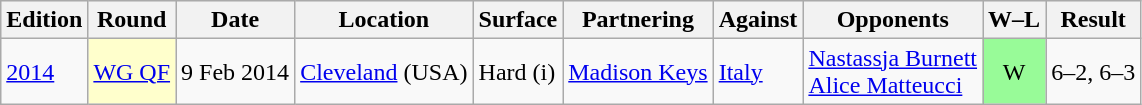<table class="wikitable">
<tr style="background:#eee;">
<th>Edition</th>
<th>Round</th>
<th>Date</th>
<th>Location</th>
<th>Surface</th>
<th>Partnering</th>
<th>Against</th>
<th>Opponents</th>
<th class="unsortable">W–L</th>
<th>Result</th>
</tr>
<tr>
<td><a href='#'>2014</a></td>
<td bgcolor=ffffcc><a href='#'>WG QF</a></td>
<td>9 Feb 2014</td>
<td><a href='#'>Cleveland</a> (USA)</td>
<td>Hard (i)</td>
<td><a href='#'>Madison Keys</a></td>
<td> <a href='#'>Italy</a></td>
<td><a href='#'>Nastassja Burnett</a> <br> <a href='#'>Alice Matteucci</a></td>
<td style="text-align:center; background:#98fb98;">W</td>
<td>6–2, 6–3</td>
</tr>
</table>
